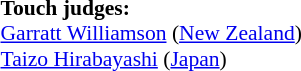<table width=100% style="font-size: 90%">
<tr>
<td><br><strong>Touch judges:</strong>
<br><a href='#'>Garratt Williamson</a> (<a href='#'>New Zealand</a>)
<br><a href='#'>Taizo Hirabayashi</a> (<a href='#'>Japan</a>)</td>
</tr>
</table>
